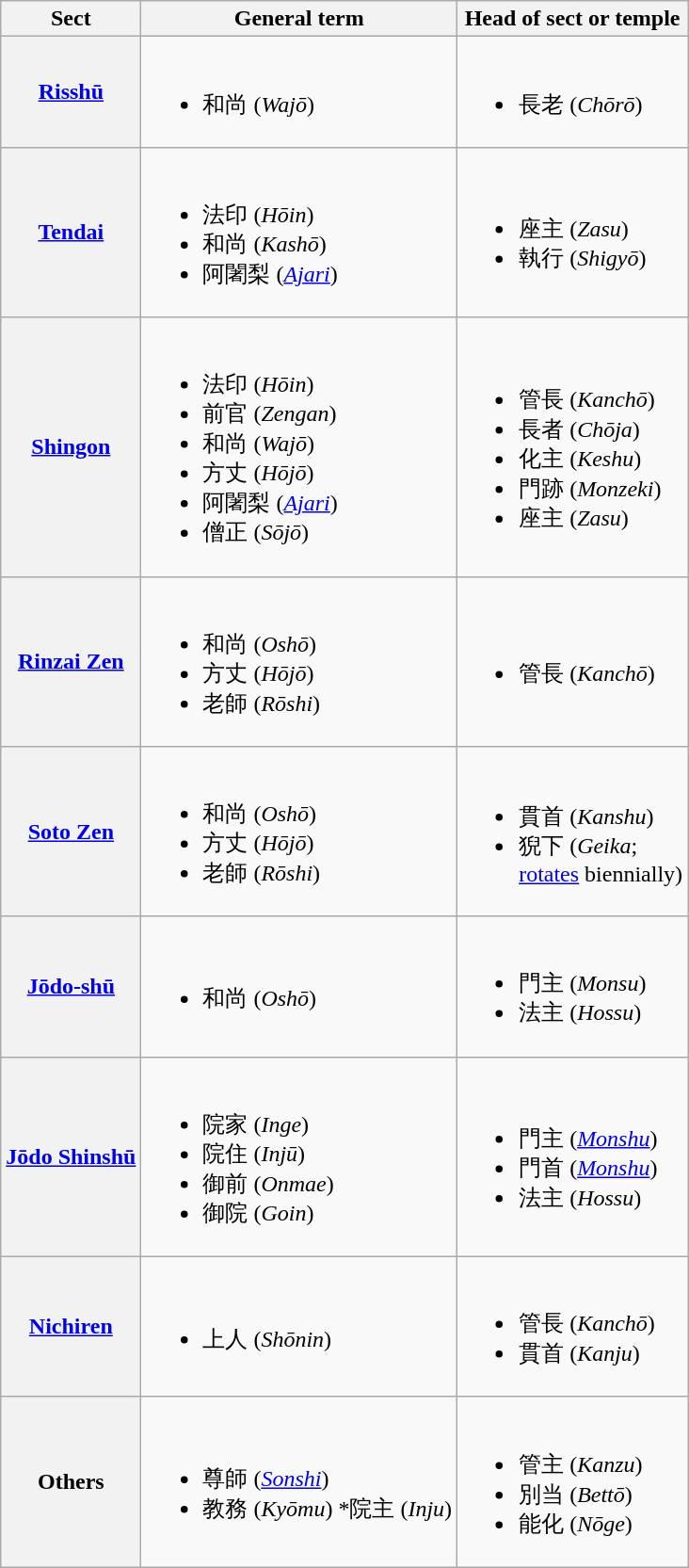<table class="wikitable">
<tr>
<th scope="col">Sect</th>
<th scope="col">General term</th>
<th scope="col">Head of sect or temple</th>
</tr>
<tr>
<th scope="row"><a href='#'>Risshū</a></th>
<td><br><ul><li>和尚 (<em>Wajō</em>)</li></ul></td>
<td><br><ul><li>長老 (<em>Chōrō</em>)</li></ul></td>
</tr>
<tr>
<th scope="row"><a href='#'>Tendai</a></th>
<td><br><ul><li>法印 (<em>Hōin</em>)</li><li>和尚 (<em>Kashō</em>)</li><li>阿闍梨 (<em><a href='#'>Ajari</a></em>)</li></ul></td>
<td><br><ul><li>座主 (<em>Zasu</em>)</li><li>執行 (<em>Shigyō</em>)</li></ul></td>
</tr>
<tr>
<th scope="row"><a href='#'>Shingon</a></th>
<td><br><ul><li>法印 (<em>Hōin</em>)</li><li>前官 (<em>Zengan</em>)</li><li>和尚 (<em>Wajō</em>)</li><li>方丈 (<em>Hōjō</em>)</li><li>阿闍梨 (<em><a href='#'>Ajari</a></em>)</li><li>僧正 (<em>Sōjō</em>)</li></ul></td>
<td><br><ul><li>管長 (<em>Kanchō</em>)</li><li>長者 (<em>Chōja</em>)</li><li>化主 (<em>Keshu</em>)</li><li>門跡 (<em>Monzeki</em>)</li><li>座主 (<em>Zasu</em>)</li></ul></td>
</tr>
<tr>
<th scope="row"><a href='#'>Rinzai Zen</a></th>
<td><br><ul><li>和尚 (<em>Oshō</em>)</li><li>方丈 (<em>Hōjō</em>)</li><li>老師 (<em>Rōshi</em>)</li></ul></td>
<td><br><ul><li>管長 (<em>Kanchō</em>)</li></ul></td>
</tr>
<tr>
<th scope="row"><a href='#'>Soto Zen</a></th>
<td><br><ul><li>和尚 (<em>Oshō</em>)</li><li>方丈 (<em>Hōjō</em>)</li><li>老師 (<em>Rōshi</em>)</li></ul></td>
<td><br><ul><li>貫首 (<em>Kanshu</em>)</li><li>猊下 (<em>Geika</em>; <br><a href='#'>rotates</a> biennially)</li></ul></td>
</tr>
<tr>
<th scope="row"><a href='#'>Jōdo-shū</a></th>
<td><br><ul><li>和尚 (<em>Oshō</em>)</li></ul></td>
<td><br><ul><li>門主 (<em>Monsu</em>)</li><li>法主 (<em>Hossu</em>)</li></ul></td>
</tr>
<tr>
<th scope="row"><a href='#'>Jōdo Shinshū</a></th>
<td><br><ul><li>院家 (<em>Inge</em>)</li><li>院住 (<em>Injū</em>)</li><li>御前 (<em>Onmae</em>)</li><li>御院 (<em>Goin</em>)</li></ul></td>
<td><br><ul><li>門主 (<em><a href='#'>Monshu</a></em>)</li><li>門首 (<em><a href='#'>Monshu</a></em>)</li><li>法主 (<em>Hossu</em>)</li></ul></td>
</tr>
<tr>
<th scope="row"><a href='#'>Nichiren</a></th>
<td><br><ul><li>上人 (<em>Shōnin</em>)</li></ul></td>
<td><br><ul><li>管長 (<em>Kanchō</em>)</li><li>貫首 (<em>Kanju</em>)</li></ul></td>
</tr>
<tr>
<th scope="row">Others</th>
<td><br><ul><li>尊師 (<em><a href='#'>Sonshi</a></em>)</li><li>教務 (<em>Kyōmu</em>) *院主 (<em>Inju</em>)</li></ul></td>
<td><br><ul><li>管主 (<em>Kanzu</em>)</li><li>別当 (<em>Bettō</em>)</li><li>能化 (<em>Nōge</em>)</li></ul></td>
</tr>
</table>
